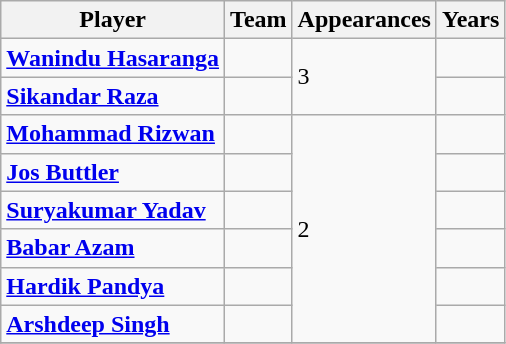<table class="wikitable">
<tr>
<th>Player</th>
<th>Team</th>
<th>Appearances</th>
<th>Years</th>
</tr>
<tr>
<td><strong><a href='#'>Wanindu Hasaranga</a></strong></td>
<td></td>
<td rowspan=2>3</td>
<td></td>
</tr>
<tr>
<td><strong><a href='#'>Sikandar Raza</a></strong></td>
<td></td>
<td></td>
</tr>
<tr>
<td><strong><a href='#'>Mohammad Rizwan</a></strong></td>
<td></td>
<td rowspan=6>2</td>
<td></td>
</tr>
<tr>
<td><strong><a href='#'>Jos Buttler</a></strong></td>
<td></td>
<td></td>
</tr>
<tr>
<td><strong><a href='#'>Suryakumar Yadav</a></strong></td>
<td></td>
<td></td>
</tr>
<tr>
<td><strong><a href='#'>Babar Azam</a></strong></td>
<td></td>
<td></td>
</tr>
<tr>
<td><strong><a href='#'>Hardik Pandya</a></strong></td>
<td></td>
<td></td>
</tr>
<tr>
<td><strong><a href='#'>Arshdeep Singh</a></strong></td>
<td></td>
<td></td>
</tr>
<tr>
</tr>
</table>
